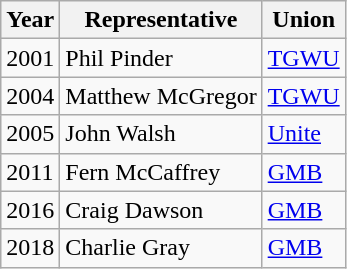<table class="wikitable">
<tr>
<th>Year</th>
<th>Representative</th>
<th>Union</th>
</tr>
<tr>
<td>2001</td>
<td>Phil Pinder</td>
<td><a href='#'>TGWU</a></td>
</tr>
<tr>
<td>2004</td>
<td>Matthew McGregor</td>
<td><a href='#'>TGWU</a></td>
</tr>
<tr>
<td>2005</td>
<td>John Walsh</td>
<td><a href='#'>Unite</a></td>
</tr>
<tr>
<td>2011</td>
<td>Fern McCaffrey</td>
<td><a href='#'>GMB</a></td>
</tr>
<tr>
<td>2016</td>
<td>Craig Dawson</td>
<td><a href='#'>GMB</a></td>
</tr>
<tr>
<td>2018</td>
<td>Charlie Gray</td>
<td><a href='#'>GMB</a></td>
</tr>
</table>
